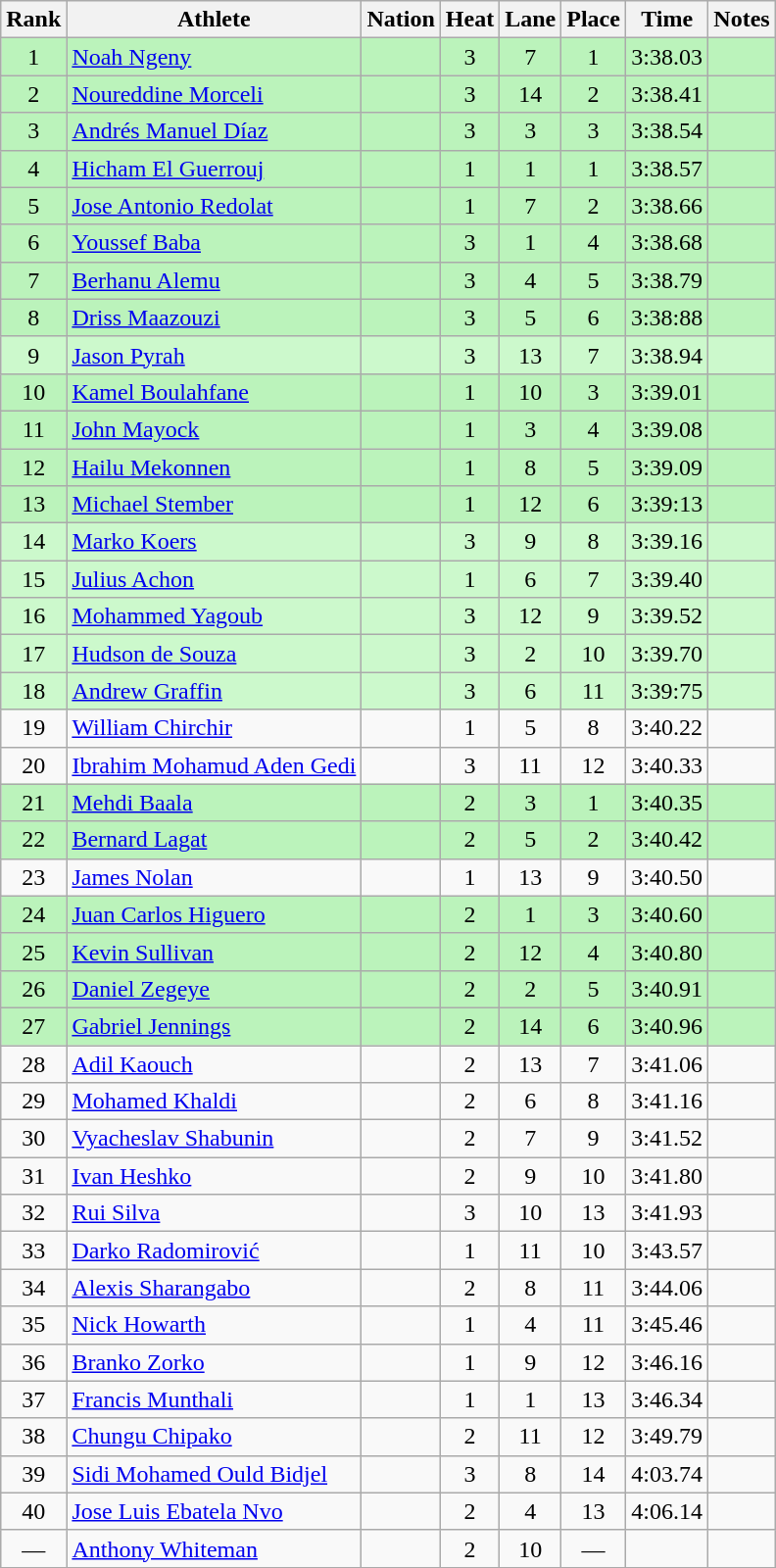<table class="wikitable sortable" style="text-align:center">
<tr>
<th>Rank</th>
<th>Athlete</th>
<th>Nation</th>
<th>Heat</th>
<th>Lane</th>
<th>Place</th>
<th>Time</th>
<th>Notes</th>
</tr>
<tr bgcolor=bbf3bb>
<td>1</td>
<td align="left"><a href='#'>Noah Ngeny</a></td>
<td align="left"></td>
<td>3</td>
<td>7</td>
<td>1</td>
<td>3:38.03</td>
<td></td>
</tr>
<tr bgcolor=bbf3bb>
<td>2</td>
<td align="left"><a href='#'>Noureddine Morceli</a></td>
<td align="left"></td>
<td>3</td>
<td>14</td>
<td>2</td>
<td>3:38.41</td>
<td></td>
</tr>
<tr bgcolor=bbf3bb>
<td>3</td>
<td align="left"><a href='#'>Andrés Manuel Díaz</a></td>
<td align="left"></td>
<td>3</td>
<td>3</td>
<td>3</td>
<td>3:38.54</td>
<td></td>
</tr>
<tr bgcolor=bbf3bb>
<td>4</td>
<td align="left"><a href='#'>Hicham El Guerrouj</a></td>
<td align="left"></td>
<td>1</td>
<td>1</td>
<td>1</td>
<td>3:38.57</td>
<td></td>
</tr>
<tr bgcolor=bbf3bb>
<td>5</td>
<td align="left"><a href='#'>Jose Antonio Redolat</a></td>
<td align="left"></td>
<td>1</td>
<td>7</td>
<td>2</td>
<td>3:38.66</td>
<td></td>
</tr>
<tr bgcolor=bbf3bb>
<td>6</td>
<td align="left"><a href='#'>Youssef Baba</a></td>
<td align="left"></td>
<td>3</td>
<td>1</td>
<td>4</td>
<td>3:38.68</td>
<td></td>
</tr>
<tr bgcolor=bbf3bb>
<td>7</td>
<td align="left"><a href='#'>Berhanu Alemu</a></td>
<td align="left"></td>
<td>3</td>
<td>4</td>
<td>5</td>
<td>3:38.79</td>
<td></td>
</tr>
<tr bgcolor=bbf3bb>
<td>8</td>
<td align="left"><a href='#'>Driss Maazouzi</a></td>
<td align="left"></td>
<td>3</td>
<td>5</td>
<td>6</td>
<td>3:38:88</td>
<td></td>
</tr>
<tr bgcolor=ccf9cc>
<td>9</td>
<td align="left"><a href='#'>Jason Pyrah</a></td>
<td align="left"></td>
<td>3</td>
<td>13</td>
<td>7</td>
<td>3:38.94</td>
<td></td>
</tr>
<tr bgcolor=bbf3bb>
<td>10</td>
<td align="left"><a href='#'>Kamel Boulahfane</a></td>
<td align="left"></td>
<td>1</td>
<td>10</td>
<td>3</td>
<td>3:39.01</td>
<td></td>
</tr>
<tr bgcolor=bbf3bb>
<td>11</td>
<td align="left"><a href='#'>John Mayock</a></td>
<td align="left"></td>
<td>1</td>
<td>3</td>
<td>4</td>
<td>3:39.08</td>
<td></td>
</tr>
<tr bgcolor=bbf3bb>
<td>12</td>
<td align="left"><a href='#'>Hailu Mekonnen</a></td>
<td align="left"></td>
<td>1</td>
<td>8</td>
<td>5</td>
<td>3:39.09</td>
<td></td>
</tr>
<tr bgcolor=bbf3bb>
<td>13</td>
<td align="left"><a href='#'>Michael Stember</a></td>
<td align="left"></td>
<td>1</td>
<td>12</td>
<td>6</td>
<td>3:39:13</td>
<td></td>
</tr>
<tr bgcolor=ccf9cc>
<td>14</td>
<td align="left"><a href='#'>Marko Koers</a></td>
<td align="left"></td>
<td>3</td>
<td>9</td>
<td>8</td>
<td>3:39.16</td>
<td></td>
</tr>
<tr bgcolor=ccf9cc>
<td>15</td>
<td align="left"><a href='#'>Julius Achon</a></td>
<td align="left"></td>
<td>1</td>
<td>6</td>
<td>7</td>
<td>3:39.40</td>
<td></td>
</tr>
<tr bgcolor=ccf9cc>
<td>16</td>
<td align="left"><a href='#'>Mohammed Yagoub</a></td>
<td align="left"></td>
<td>3</td>
<td>12</td>
<td>9</td>
<td>3:39.52</td>
<td></td>
</tr>
<tr bgcolor=ccf9cc>
<td>17</td>
<td align="left"><a href='#'>Hudson de Souza</a></td>
<td align="left"></td>
<td>3</td>
<td>2</td>
<td>10</td>
<td>3:39.70</td>
<td></td>
</tr>
<tr bgcolor=ccf9cc>
<td>18</td>
<td align="left"><a href='#'>Andrew Graffin</a></td>
<td align="left"></td>
<td>3</td>
<td>6</td>
<td>11</td>
<td>3:39:75</td>
<td></td>
</tr>
<tr>
<td>19</td>
<td align="left"><a href='#'>William Chirchir</a></td>
<td align="left"></td>
<td>1</td>
<td>5</td>
<td>8</td>
<td>3:40.22</td>
<td></td>
</tr>
<tr>
<td>20</td>
<td align="left"><a href='#'>Ibrahim Mohamud Aden Gedi</a></td>
<td align="left"></td>
<td>3</td>
<td>11</td>
<td>12</td>
<td>3:40.33</td>
<td></td>
</tr>
<tr bgcolor=bbf3bb>
<td>21</td>
<td align="left"><a href='#'>Mehdi Baala</a></td>
<td align="left"></td>
<td>2</td>
<td>3</td>
<td>1</td>
<td>3:40.35</td>
<td></td>
</tr>
<tr bgcolor=bbf3bb>
<td>22</td>
<td align="left"><a href='#'>Bernard Lagat</a></td>
<td align="left"></td>
<td>2</td>
<td>5</td>
<td>2</td>
<td>3:40.42</td>
<td></td>
</tr>
<tr>
<td>23</td>
<td align="left"><a href='#'>James Nolan</a></td>
<td align="left"></td>
<td>1</td>
<td>13</td>
<td>9</td>
<td>3:40.50</td>
<td></td>
</tr>
<tr bgcolor=bbf3bb>
<td>24</td>
<td align="left"><a href='#'>Juan Carlos Higuero</a></td>
<td align="left"></td>
<td>2</td>
<td>1</td>
<td>3</td>
<td>3:40.60</td>
<td></td>
</tr>
<tr bgcolor=bbf3bb>
<td>25</td>
<td align="left"><a href='#'>Kevin Sullivan</a></td>
<td align="left"></td>
<td>2</td>
<td>12</td>
<td>4</td>
<td>3:40.80</td>
<td></td>
</tr>
<tr bgcolor=bbf3bb>
<td>26</td>
<td align="left"><a href='#'>Daniel Zegeye</a></td>
<td align="left"></td>
<td>2</td>
<td>2</td>
<td>5</td>
<td>3:40.91</td>
<td></td>
</tr>
<tr bgcolor=bbf3bb>
<td>27</td>
<td align="left"><a href='#'>Gabriel Jennings</a></td>
<td align="left"></td>
<td>2</td>
<td>14</td>
<td>6</td>
<td>3:40.96</td>
<td></td>
</tr>
<tr>
<td>28</td>
<td align="left"><a href='#'>Adil Kaouch</a></td>
<td align="left"></td>
<td>2</td>
<td>13</td>
<td>7</td>
<td>3:41.06</td>
<td></td>
</tr>
<tr>
<td>29</td>
<td align="left"><a href='#'>Mohamed Khaldi</a></td>
<td align="left"></td>
<td>2</td>
<td>6</td>
<td>8</td>
<td>3:41.16</td>
<td></td>
</tr>
<tr>
<td>30</td>
<td align="left"><a href='#'>Vyacheslav Shabunin</a></td>
<td align="left"></td>
<td>2</td>
<td>7</td>
<td>9</td>
<td>3:41.52</td>
<td></td>
</tr>
<tr>
<td>31</td>
<td align="left"><a href='#'>Ivan Heshko</a></td>
<td align="left"></td>
<td>2</td>
<td>9</td>
<td>10</td>
<td>3:41.80</td>
<td></td>
</tr>
<tr>
<td>32</td>
<td align="left"><a href='#'>Rui Silva</a></td>
<td align="left"></td>
<td>3</td>
<td>10</td>
<td>13</td>
<td>3:41.93</td>
<td></td>
</tr>
<tr>
<td>33</td>
<td align="left"><a href='#'>Darko Radomirović</a></td>
<td align="left"></td>
<td>1</td>
<td>11</td>
<td>10</td>
<td>3:43.57</td>
<td></td>
</tr>
<tr>
<td>34</td>
<td align="left"><a href='#'>Alexis Sharangabo</a></td>
<td align="left"></td>
<td>2</td>
<td>8</td>
<td>11</td>
<td>3:44.06</td>
<td></td>
</tr>
<tr>
<td>35</td>
<td align="left"><a href='#'>Nick Howarth</a></td>
<td align="left"></td>
<td>1</td>
<td>4</td>
<td>11</td>
<td>3:45.46</td>
<td></td>
</tr>
<tr>
<td>36</td>
<td align="left"><a href='#'>Branko Zorko</a></td>
<td align="left"></td>
<td>1</td>
<td>9</td>
<td>12</td>
<td>3:46.16</td>
<td></td>
</tr>
<tr>
<td>37</td>
<td align="left"><a href='#'>Francis Munthali</a></td>
<td align="left"></td>
<td>1</td>
<td>1</td>
<td>13</td>
<td>3:46.34</td>
<td></td>
</tr>
<tr>
<td>38</td>
<td align="left"><a href='#'>Chungu Chipako</a></td>
<td align="left"></td>
<td>2</td>
<td>11</td>
<td>12</td>
<td>3:49.79</td>
<td></td>
</tr>
<tr>
<td>39</td>
<td align="left"><a href='#'>Sidi Mohamed Ould Bidjel</a></td>
<td align="left"></td>
<td>3</td>
<td>8</td>
<td>14</td>
<td>4:03.74</td>
<td></td>
</tr>
<tr>
<td>40</td>
<td align="left"><a href='#'>Jose Luis Ebatela Nvo</a></td>
<td align="left"></td>
<td>2</td>
<td>4</td>
<td>13</td>
<td>4:06.14</td>
<td></td>
</tr>
<tr>
<td data-sort-value=41>—</td>
<td align="left"><a href='#'>Anthony Whiteman</a></td>
<td align="left"></td>
<td>2</td>
<td>10</td>
<td data-sort-value=14>—</td>
<td></td>
<td></td>
</tr>
</table>
